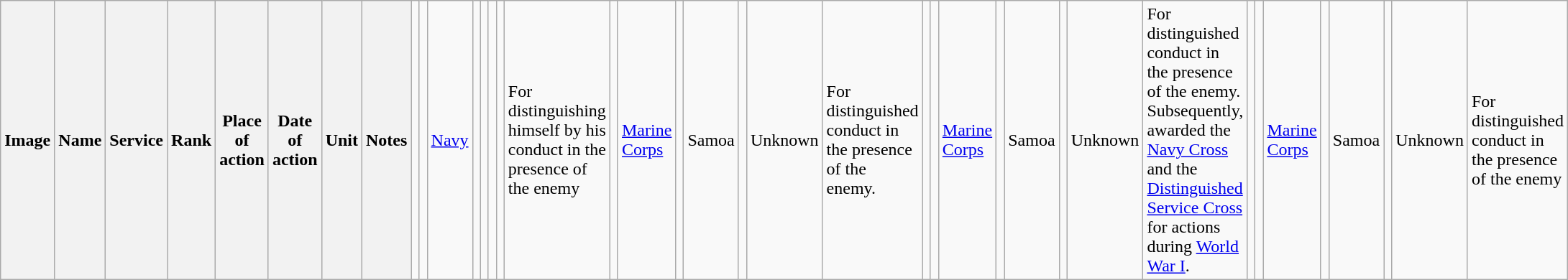<table class="wikitable sortable" style="width:98%;">
<tr>
<th class="unsortable">Image</th>
<th>Name</th>
<th>Service</th>
<th>Rank</th>
<th>Place of action</th>
<th>Date of action</th>
<th>Unit</th>
<th class="unsortable">Notes<br></th>
<td></td>
<td></td>
<td><a href='#'>Navy</a></td>
<td></td>
<td></td>
<td></td>
<td></td>
<td>For distinguishing himself by his conduct in the presence of the enemy<br></td>
<td></td>
<td><a href='#'>Marine Corps</a></td>
<td></td>
<td>Samoa</td>
<td></td>
<td>Unknown</td>
<td>For distinguished conduct in the presence of the enemy.<br></td>
<td></td>
<td></td>
<td><a href='#'>Marine Corps</a></td>
<td></td>
<td>Samoa</td>
<td></td>
<td>Unknown</td>
<td>For distinguished conduct in the presence of the enemy. Subsequently, awarded the <a href='#'>Navy Cross</a> and the <a href='#'>Distinguished Service Cross</a> for actions during <a href='#'>World War I</a>.<br></td>
<td></td>
<td></td>
<td><a href='#'>Marine Corps</a></td>
<td></td>
<td>Samoa</td>
<td></td>
<td>Unknown</td>
<td>For distinguished conduct in the presence of the enemy</td>
</tr>
</table>
